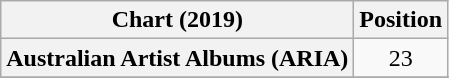<table class="wikitable plainrowheaders" style="text-align:center">
<tr>
<th scope="col">Chart (2019)</th>
<th scope="col">Position</th>
</tr>
<tr>
<th scope="row">Australian Artist Albums (ARIA)</th>
<td>23</td>
</tr>
<tr>
</tr>
</table>
